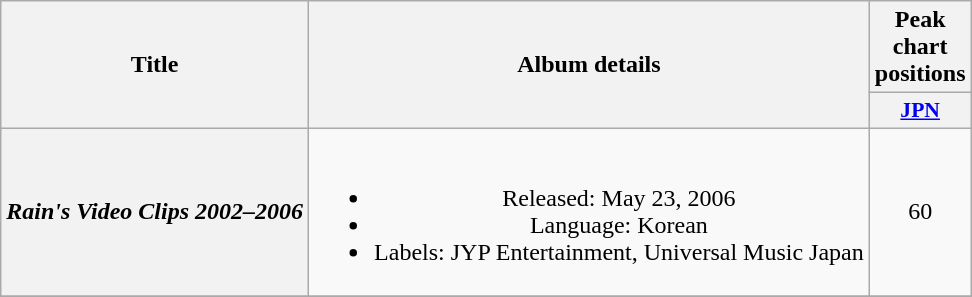<table class="wikitable plainrowheaders" style="text-align:center;">
<tr>
<th scope="col" rowspan="2">Title</th>
<th scope="col" rowspan="2">Album details</th>
<th>Peak chart positions</th>
</tr>
<tr>
<th scope="col" style="width:3em;font-size:90%;"><a href='#'>JPN</a><br></th>
</tr>
<tr>
<th scope="row"><em>Rain's Video Clips 2002–2006</em></th>
<td><br><ul><li>Released: May 23, 2006</li><li>Language: Korean</li><li>Labels: JYP Entertainment, Universal Music Japan</li></ul></td>
<td>60</td>
</tr>
<tr>
</tr>
</table>
